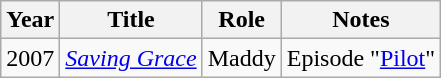<table class="wikitable sortable">
<tr>
<th>Year</th>
<th>Title</th>
<th>Role</th>
<th class="unsortable">Notes</th>
</tr>
<tr>
<td>2007</td>
<td><em><a href='#'>Saving Grace</a></em></td>
<td>Maddy</td>
<td>Episode "<a href='#'>Pilot</a>"</td>
</tr>
</table>
